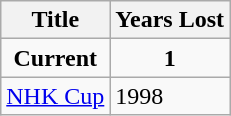<table class="wikitable">
<tr>
<th>Title</th>
<th>Years Lost</th>
</tr>
<tr>
<td align="center"><strong>Current</strong></td>
<td align="center"><strong>1</strong></td>
</tr>
<tr>
<td> <a href='#'>NHK Cup</a></td>
<td>1998</td>
</tr>
</table>
